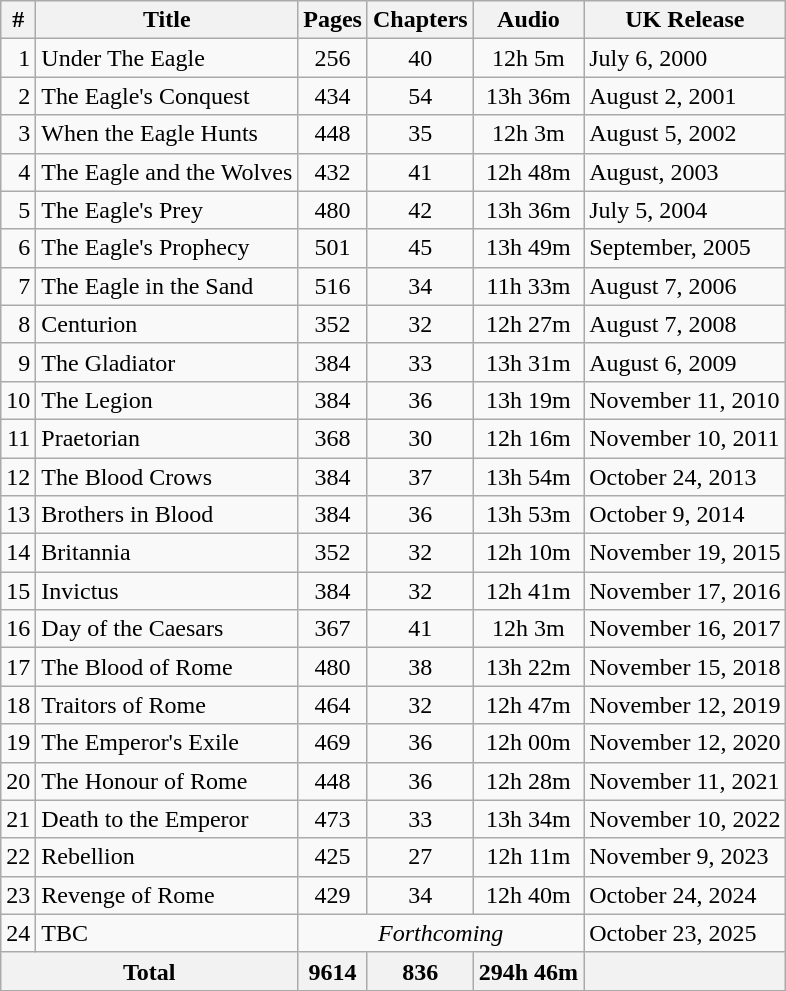<table class="wikitable floatright" cellpadding="0">
<tr>
<th>#</th>
<th>Title</th>
<th>Pages</th>
<th>Chapters</th>
<th>Audio</th>
<th>UK Release</th>
</tr>
<tr>
<td align="right">1</td>
<td>Under The Eagle</td>
<td style="text-align:center;">256</td>
<td style="text-align:center;">40</td>
<td style="text-align:center;">12h 5m</td>
<td>July 6, 2000</td>
</tr>
<tr>
<td align="right">2</td>
<td>The Eagle's Conquest</td>
<td style="text-align:center;">434</td>
<td style="text-align:center;">54</td>
<td style="text-align:center;">13h 36m</td>
<td>August 2, 2001</td>
</tr>
<tr>
<td align="right">3</td>
<td>When the Eagle Hunts</td>
<td style="text-align:center;">448</td>
<td style="text-align:center;">35</td>
<td style="text-align:center;">12h 3m</td>
<td>August 5, 2002</td>
</tr>
<tr>
<td align="right">4</td>
<td>The Eagle and the Wolves</td>
<td style="text-align:center;">432</td>
<td style="text-align:center;">41</td>
<td style="text-align:center;">12h 48m</td>
<td>August, 2003</td>
</tr>
<tr>
<td align="right">5</td>
<td>The Eagle's Prey</td>
<td style="text-align:center;">480</td>
<td style="text-align:center;">42</td>
<td style="text-align:center;">13h 36m</td>
<td>July 5, 2004</td>
</tr>
<tr>
<td align="right">6</td>
<td>The Eagle's Prophecy</td>
<td style="text-align:center;">501</td>
<td style="text-align:center;">45</td>
<td style="text-align:center;">13h 49m</td>
<td>September, 2005</td>
</tr>
<tr>
<td align="right">7</td>
<td>The Eagle in the Sand</td>
<td style="text-align:center;">516</td>
<td style="text-align:center;">34</td>
<td style="text-align:center;">11h 33m</td>
<td>August 7, 2006</td>
</tr>
<tr>
<td align="right">8</td>
<td>Centurion</td>
<td style="text-align:center;">352</td>
<td style="text-align:center;">32</td>
<td style="text-align:center;">12h 27m</td>
<td>August 7, 2008</td>
</tr>
<tr>
<td align="right">9</td>
<td>The Gladiator</td>
<td style="text-align:center;">384</td>
<td style="text-align:center;">33</td>
<td style="text-align:center;">13h 31m</td>
<td>August 6, 2009</td>
</tr>
<tr>
<td align="right">10</td>
<td>The Legion</td>
<td style="text-align:center;">384</td>
<td style="text-align:center;">36</td>
<td style="text-align:center;">13h 19m</td>
<td>November 11, 2010</td>
</tr>
<tr>
<td align="right">11</td>
<td>Praetorian</td>
<td style="text-align:center;">368</td>
<td style="text-align:center;">30</td>
<td style="text-align:center;">12h 16m</td>
<td>November 10, 2011</td>
</tr>
<tr>
<td align="right">12</td>
<td>The Blood Crows</td>
<td style="text-align:center;">384</td>
<td style="text-align:center;">37</td>
<td style="text-align:center;">13h 54m</td>
<td>October 24, 2013</td>
</tr>
<tr>
<td align="right">13</td>
<td>Brothers in Blood</td>
<td style="text-align:center;">384</td>
<td style="text-align:center;">36</td>
<td style="text-align:center;">13h 53m</td>
<td>October 9, 2014</td>
</tr>
<tr>
<td align="right">14</td>
<td>Britannia</td>
<td style="text-align:center;">352</td>
<td style="text-align:center;">32</td>
<td style="text-align:center;">12h 10m</td>
<td>November 19, 2015</td>
</tr>
<tr>
<td align="right">15</td>
<td>Invictus</td>
<td style="text-align:center;">384</td>
<td style="text-align:center;">32</td>
<td style="text-align:center;">12h 41m</td>
<td>November 17, 2016</td>
</tr>
<tr>
<td align="right">16</td>
<td>Day of the Caesars</td>
<td style="text-align:center;">367</td>
<td style="text-align:center;">41</td>
<td style="text-align:center;">12h 3m</td>
<td>November 16, 2017</td>
</tr>
<tr>
<td align="right">17</td>
<td>The Blood of Rome</td>
<td style="text-align:center;">480</td>
<td style="text-align:center;">38</td>
<td style="text-align:center;">13h 22m</td>
<td>November 15, 2018</td>
</tr>
<tr>
<td align="right">18</td>
<td>Traitors of Rome</td>
<td style="text-align:center;">464</td>
<td style="text-align:center;">32</td>
<td style="text-align:center;">12h 47m</td>
<td>November 12, 2019</td>
</tr>
<tr>
<td align="right">19</td>
<td>The Emperor's Exile</td>
<td style="text-align:center;">469</td>
<td style="text-align:center;">36</td>
<td style="text-align:center;">12h 00m</td>
<td>November 12, 2020</td>
</tr>
<tr>
<td align="right">20</td>
<td>The Honour of Rome</td>
<td style="text-align:center;">448</td>
<td style="text-align:center;">36</td>
<td style="text-align:center;">12h 28m</td>
<td>November 11, 2021</td>
</tr>
<tr>
<td align="right">21</td>
<td>Death to the Emperor</td>
<td style="text-align:center;">473</td>
<td style="text-align:center;">33</td>
<td style="text-align:center;">13h 34m</td>
<td>November 10, 2022</td>
</tr>
<tr>
<td align="right">22</td>
<td>Rebellion</td>
<td style="text-align:center;">425</td>
<td style="text-align:center;">27</td>
<td style="text-align:center;">12h 11m</td>
<td>November 9, 2023</td>
</tr>
<tr>
<td align="right">23</td>
<td>Revenge of Rome</td>
<td style="text-align:center;">429</td>
<td style="text-align:center;">34</td>
<td style="text-align:center;">12h 40m</td>
<td>October 24, 2024</td>
</tr>
<tr>
<td align="right">24</td>
<td>TBC</td>
<td colspan="3" style="text-align:center;"><em>Forthcoming</em></td>
<td>October 23, 2025</td>
</tr>
<tr>
<th colspan="2">Total</th>
<th>9614</th>
<th>836</th>
<th>294h 46m</th>
<th></th>
</tr>
</table>
